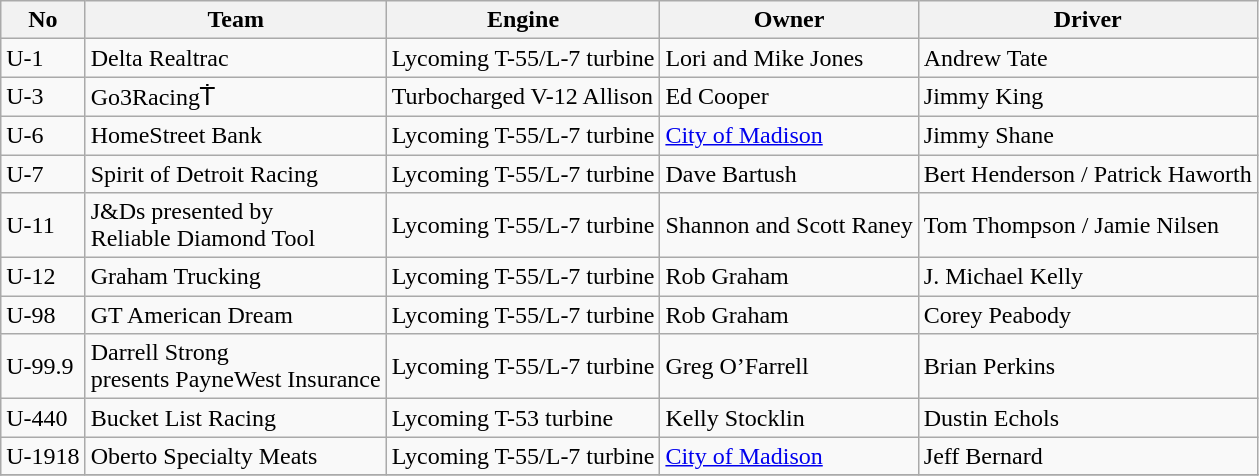<table class="wikitable">
<tr>
<th>No</th>
<th>Team</th>
<th>Engine</th>
<th>Owner</th>
<th>Driver</th>
</tr>
<tr>
<td>U-1</td>
<td>Delta Realtrac</td>
<td>Lycoming T-55/L-7 turbine</td>
<td>Lori and Mike Jones</td>
<td>Andrew Tate</td>
</tr>
<tr>
<td>U-3</td>
<td>Go3RacingṪ</td>
<td>Turbocharged V-12 Allison</td>
<td>Ed Cooper</td>
<td>Jimmy King</td>
</tr>
<tr>
<td>U-6</td>
<td>HomeStreet Bank</td>
<td>Lycoming T-55/L-7 turbine</td>
<td><a href='#'>City of Madison</a></td>
<td>Jimmy Shane</td>
</tr>
<tr>
<td>U-7</td>
<td>Spirit of Detroit Racing</td>
<td>Lycoming T-55/L-7 turbine</td>
<td>Dave Bartush</td>
<td>Bert Henderson / Patrick Haworth</td>
</tr>
<tr>
<td>U-11</td>
<td>J&Ds presented by<br>Reliable Diamond Tool</td>
<td>Lycoming T-55/L-7 turbine</td>
<td>Shannon and Scott Raney</td>
<td>Tom Thompson / Jamie Nilsen</td>
</tr>
<tr>
<td>U-12</td>
<td>Graham Trucking</td>
<td>Lycoming T-55/L-7 turbine</td>
<td>Rob Graham</td>
<td>J. Michael Kelly</td>
</tr>
<tr>
<td>U-98</td>
<td>GT American Dream</td>
<td>Lycoming T-55/L-7 turbine</td>
<td>Rob Graham</td>
<td>Corey Peabody</td>
</tr>
<tr>
<td>U-99.9</td>
<td>Darrell Strong<br>presents PayneWest Insurance</td>
<td>Lycoming T-55/L-7 turbine</td>
<td>Greg O’Farrell</td>
<td>Brian Perkins</td>
</tr>
<tr>
<td>U-440</td>
<td>Bucket List Racing</td>
<td>Lycoming T-53 turbine</td>
<td>Kelly Stocklin</td>
<td>Dustin Echols</td>
</tr>
<tr>
<td>U-1918</td>
<td>Oberto Specialty Meats</td>
<td>Lycoming T-55/L-7 turbine</td>
<td><a href='#'>City of Madison</a></td>
<td>Jeff Bernard</td>
</tr>
<tr>
</tr>
</table>
